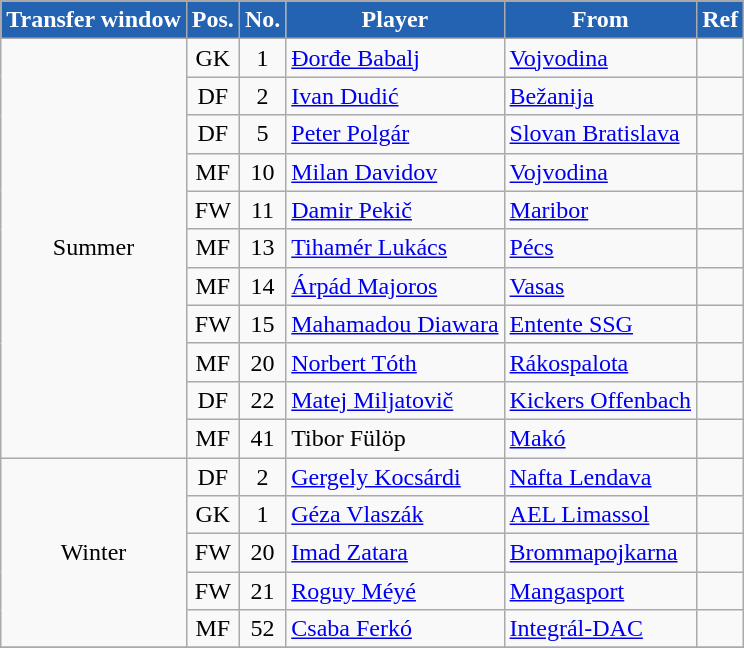<table class="wikitable plainrowheaders sortable">
<tr>
</tr>
<tr>
<th style="background-color:#2462B2; color:#FFFFFF">Transfer window</th>
<th style="background-color:#2462B2; color:#FFFFFF">Pos.</th>
<th style="background-color:#2462B2; color:#FFFFFF">No.</th>
<th style="background-color:#2462B2; color:#FFFFFF">Player</th>
<th style="background-color:#2462B2; color:#FFFFFF">From</th>
<th style="background-color:#2462B2; color:#FFFFFF">Ref</th>
</tr>
<tr>
<td rowspan="11" style="text-align:center;">Summer</td>
<td style="text-align:center;">GK</td>
<td style="text-align:center;">1</td>
<td style="text-align:left;"> <a href='#'>Đorđe Babalj</a></td>
<td style="text-align:left;"> <a href='#'>Vojvodina</a></td>
<td></td>
</tr>
<tr>
<td style="text-align:center;">DF</td>
<td style="text-align:center;">2</td>
<td style="text-align:left;"> <a href='#'>Ivan Dudić</a></td>
<td style="text-align:left;"> <a href='#'>Bežanija</a></td>
<td></td>
</tr>
<tr>
<td style="text-align:center;">DF</td>
<td style="text-align:center;">5</td>
<td style="text-align:left;"> <a href='#'>Peter Polgár</a></td>
<td style="text-align:left;"> <a href='#'>Slovan Bratislava</a></td>
<td></td>
</tr>
<tr>
<td style="text-align:center;">MF</td>
<td style="text-align:center;">10</td>
<td style="text-align:left;"> <a href='#'>Milan Davidov</a></td>
<td style="text-align:left;"> <a href='#'>Vojvodina</a></td>
<td></td>
</tr>
<tr>
<td style="text-align:center;">FW</td>
<td style="text-align:center;">11</td>
<td style="text-align:left;"> <a href='#'>Damir Pekič</a></td>
<td style="text-align:left;"> <a href='#'>Maribor</a></td>
<td></td>
</tr>
<tr>
<td style="text-align:center;">MF</td>
<td style="text-align:center;">13</td>
<td style="text-align:left;"> <a href='#'>Tihamér Lukács</a></td>
<td style="text-align:left;"><a href='#'>Pécs</a></td>
<td></td>
</tr>
<tr>
<td style="text-align:center;">MF</td>
<td style="text-align:center;">14</td>
<td style="text-align:left;"> <a href='#'>Árpád Majoros</a></td>
<td style="text-align:left;"><a href='#'>Vasas</a></td>
<td></td>
</tr>
<tr>
<td style="text-align:center;">FW</td>
<td style="text-align:center;">15</td>
<td style="text-align:left;"> <a href='#'>Mahamadou Diawara</a></td>
<td style="text-align:left;"> <a href='#'>Entente SSG</a></td>
<td></td>
</tr>
<tr>
<td style="text-align:center;">MF</td>
<td style="text-align:center;">20</td>
<td style="text-align:left;"> <a href='#'>Norbert Tóth</a></td>
<td style="text-align:left;"><a href='#'>Rákospalota</a></td>
<td></td>
</tr>
<tr>
<td style="text-align:center;">DF</td>
<td style="text-align:center;">22</td>
<td style="text-align:left;"> <a href='#'>Matej Miljatovič</a></td>
<td style="text-align:left;"> <a href='#'>Kickers Offenbach</a></td>
<td></td>
</tr>
<tr>
<td style="text-align:center;">MF</td>
<td style="text-align:center;">41</td>
<td style="text-align:left;"> Tibor Fülöp</td>
<td style="text-align:left;"><a href='#'>Makó</a></td>
<td></td>
</tr>
<tr>
<td rowspan="5" style="text-align:center;">Winter</td>
<td style="text-align:center;">DF</td>
<td style="text-align:center;">2</td>
<td style="text-align:left;"> <a href='#'>Gergely Kocsárdi</a></td>
<td style="text-align:left;"> <a href='#'>Nafta Lendava</a></td>
<td></td>
</tr>
<tr>
<td style="text-align:center;">GK</td>
<td style="text-align:center;">1</td>
<td style="text-align:left;"> <a href='#'>Géza Vlaszák</a></td>
<td style="text-align:left;"> <a href='#'>AEL Limassol</a></td>
<td></td>
</tr>
<tr>
<td style="text-align:center;">FW</td>
<td style="text-align:center;">20</td>
<td style="text-align:left;"> <a href='#'>Imad Zatara</a></td>
<td style="text-align:left;"> <a href='#'>Brommapojkarna</a></td>
<td></td>
</tr>
<tr>
<td style="text-align:center;">FW</td>
<td style="text-align:center;">21</td>
<td style="text-align:left;"> <a href='#'>Roguy Méyé</a></td>
<td style="text-align:left;"> <a href='#'>Mangasport</a></td>
<td></td>
</tr>
<tr>
<td style="text-align:center;">MF</td>
<td style="text-align:center;">52</td>
<td style="text-align:left;"> <a href='#'>Csaba Ferkó</a></td>
<td style="text-align:left;"><a href='#'>Integrál-DAC</a></td>
<td></td>
</tr>
<tr>
</tr>
</table>
